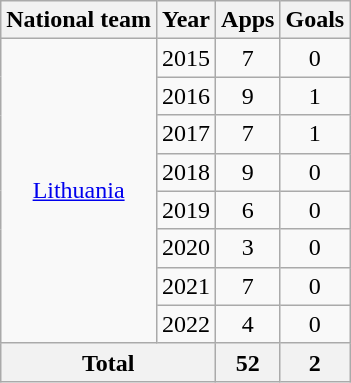<table class=wikitable style="text-align: center;">
<tr>
<th>National team</th>
<th>Year</th>
<th>Apps</th>
<th>Goals</th>
</tr>
<tr>
<td rowspan="8"><a href='#'>Lithuania</a></td>
<td>2015</td>
<td>7</td>
<td>0</td>
</tr>
<tr>
<td>2016</td>
<td>9</td>
<td>1</td>
</tr>
<tr>
<td>2017</td>
<td>7</td>
<td>1</td>
</tr>
<tr>
<td>2018</td>
<td>9</td>
<td>0</td>
</tr>
<tr>
<td>2019</td>
<td>6</td>
<td>0</td>
</tr>
<tr>
<td>2020</td>
<td>3</td>
<td>0</td>
</tr>
<tr>
<td>2021</td>
<td>7</td>
<td>0</td>
</tr>
<tr>
<td>2022</td>
<td>4</td>
<td>0</td>
</tr>
<tr>
<th colspan=2>Total</th>
<th>52</th>
<th>2</th>
</tr>
</table>
